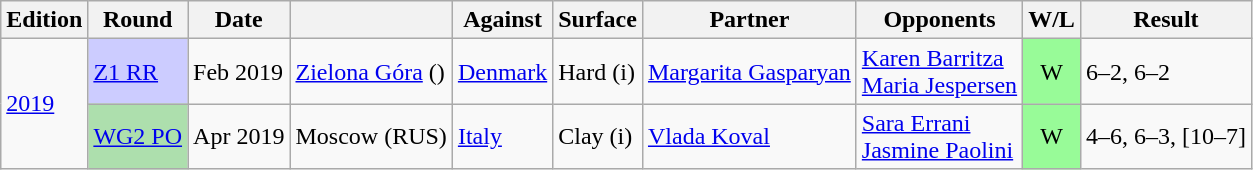<table class=wikitable>
<tr>
<th>Edition</th>
<th>Round</th>
<th>Date</th>
<th></th>
<th>Against</th>
<th>Surface</th>
<th>Partner</th>
<th>Opponents</th>
<th>W/L</th>
<th>Result</th>
</tr>
<tr>
<td rowspan="2"><a href='#'>2019</a></td>
<td bgcolor=#ccf><a href='#'>Z1 RR</a></td>
<td>Feb 2019</td>
<td><a href='#'>Zielona Góra</a> ()</td>
<td> <a href='#'>Denmark</a></td>
<td>Hard (i)</td>
<td><a href='#'>Margarita Gasparyan</a></td>
<td><a href='#'>Karen Barritza</a> <br> <a href='#'>Maria Jespersen</a></td>
<td align=center bgcolor=98FB98>W</td>
<td>6–2, 6–2</td>
</tr>
<tr>
<td bgcolor=addfad><a href='#'>WG2 PO</a></td>
<td>Apr 2019</td>
<td>Moscow (RUS)</td>
<td> <a href='#'>Italy</a></td>
<td>Clay (i)</td>
<td><a href='#'>Vlada Koval</a></td>
<td><a href='#'>Sara Errani</a> <br> <a href='#'>Jasmine Paolini</a></td>
<td align=center bgcolor=98FB98>W</td>
<td>4–6, 6–3, [10–7]</td>
</tr>
</table>
